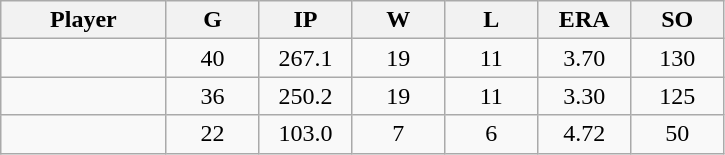<table class="wikitable sortable">
<tr>
<th bgcolor="#DDDDFF" width="16%">Player</th>
<th bgcolor="#DDDDFF" width="9%">G</th>
<th bgcolor="#DDDDFF" width="9%">IP</th>
<th bgcolor="#DDDDFF" width="9%">W</th>
<th bgcolor="#DDDDFF" width="9%">L</th>
<th bgcolor="#DDDDFF" width="9%">ERA</th>
<th bgcolor="#DDDDFF" width="9%">SO</th>
</tr>
<tr align="center">
<td></td>
<td>40</td>
<td>267.1</td>
<td>19</td>
<td>11</td>
<td>3.70</td>
<td>130</td>
</tr>
<tr align="center">
<td></td>
<td>36</td>
<td>250.2</td>
<td>19</td>
<td>11</td>
<td>3.30</td>
<td>125</td>
</tr>
<tr align="center">
<td></td>
<td>22</td>
<td>103.0</td>
<td>7</td>
<td>6</td>
<td>4.72</td>
<td>50</td>
</tr>
</table>
